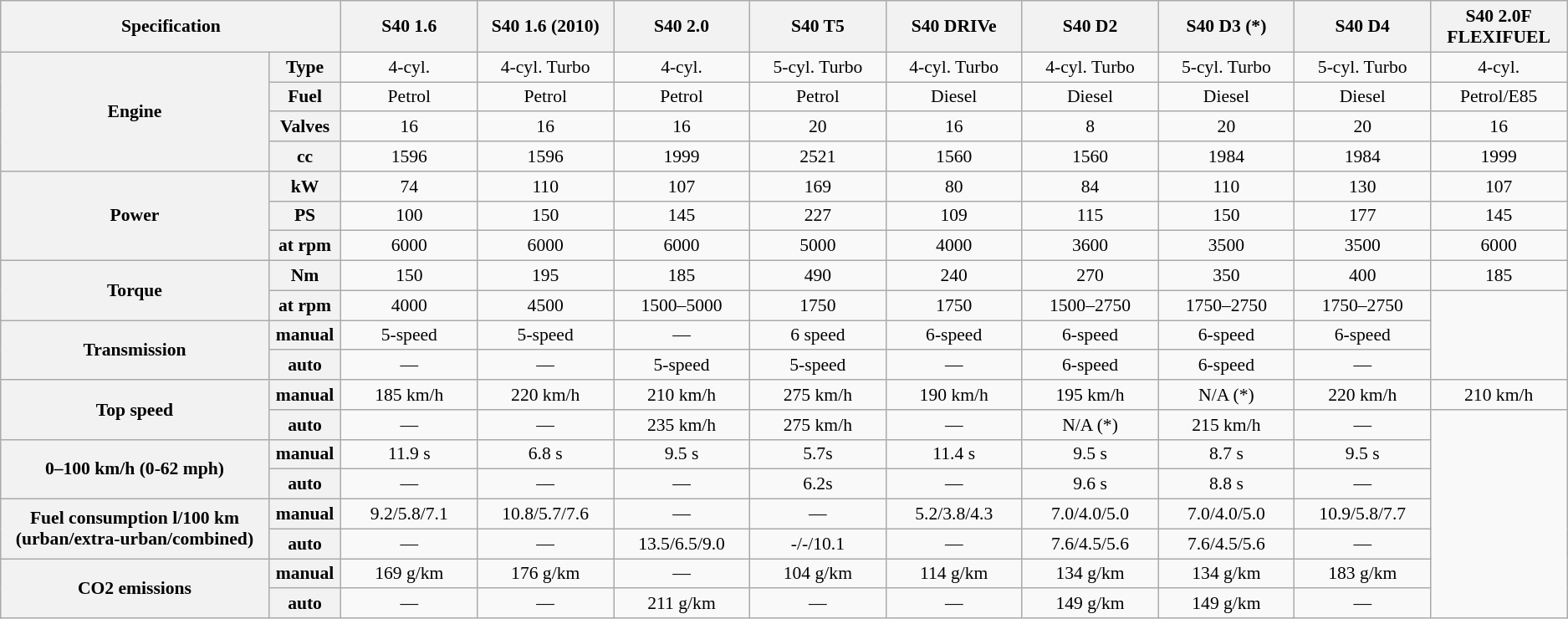<table class="wikitable" style="text-align:center; font-size:90%;">
<tr>
<th style="width:20%;" colspan="2">Specification</th>
<th width=8%>S40 1.6</th>
<th width=8%>S40 1.6 (2010)</th>
<th width=8%>S40 2.0</th>
<th width=8%>S40 T5</th>
<th width=8%>S40 DRIVe</th>
<th width=8%>S40 D2</th>
<th width=8%>S40 D3 (*)</th>
<th width=8%>S40 D4</th>
<th width=8%>S40 2.0F FLEXIFUEL</th>
</tr>
<tr>
<th rowspan=4>Engine</th>
<th>Type</th>
<td>4-cyl.</td>
<td>4-cyl. Turbo</td>
<td>4-cyl.</td>
<td>5-cyl. Turbo</td>
<td>4-cyl. Turbo</td>
<td>4-cyl. Turbo</td>
<td>5-cyl. Turbo</td>
<td>5-cyl. Turbo</td>
<td>4-cyl.</td>
</tr>
<tr>
<th>Fuel</th>
<td>Petrol</td>
<td>Petrol</td>
<td>Petrol</td>
<td>Petrol</td>
<td>Diesel</td>
<td>Diesel</td>
<td>Diesel</td>
<td>Diesel</td>
<td>Petrol/E85</td>
</tr>
<tr>
<th>Valves</th>
<td>16</td>
<td>16</td>
<td>16</td>
<td>20</td>
<td>16</td>
<td>8</td>
<td>20</td>
<td>20</td>
<td>16</td>
</tr>
<tr>
<th>cc</th>
<td>1596</td>
<td>1596</td>
<td>1999</td>
<td>2521</td>
<td>1560</td>
<td>1560</td>
<td>1984</td>
<td>1984</td>
<td>1999</td>
</tr>
<tr>
<th rowspan=3>Power</th>
<th>kW</th>
<td>74</td>
<td>110</td>
<td>107</td>
<td>169</td>
<td>80</td>
<td>84</td>
<td>110</td>
<td>130</td>
<td>107</td>
</tr>
<tr>
<th>PS</th>
<td>100</td>
<td>150</td>
<td>145</td>
<td>227</td>
<td>109</td>
<td>115</td>
<td>150</td>
<td>177</td>
<td>145</td>
</tr>
<tr>
<th>at rpm</th>
<td>6000</td>
<td>6000</td>
<td>6000</td>
<td>5000</td>
<td>4000</td>
<td>3600</td>
<td>3500</td>
<td>3500</td>
<td>6000</td>
</tr>
<tr>
<th rowspan=2>Torque</th>
<th>Nm</th>
<td>150</td>
<td>195</td>
<td>185</td>
<td>490</td>
<td>240</td>
<td>270</td>
<td>350</td>
<td>400</td>
<td>185</td>
</tr>
<tr>
<th>at rpm</th>
<td>4000</td>
<td 4500>4500</td>
<td>1500–5000</td>
<td>1750</td>
<td>1750</td>
<td>1500–2750</td>
<td>1750–2750</td>
<td>1750–2750</td>
</tr>
<tr>
<th rowspan=2>Transmission</th>
<th>manual</th>
<td 5-speed>5-speed</td>
<td>5-speed</td>
<td>—</td>
<td>6 speed</td>
<td>6-speed</td>
<td>6-speed</td>
<td>6-speed</td>
<td>6-speed</td>
</tr>
<tr>
<th>auto</th>
<td>—</td>
<td>—</td>
<td>5-speed</td>
<td>5-speed</td>
<td>—</td>
<td>6-speed</td>
<td>6-speed</td>
<td>—</td>
</tr>
<tr>
<th rowspan=2>Top speed</th>
<th>manual</th>
<td>185 km/h</td>
<td>220 km/h</td>
<td>210 km/h</td>
<td>275 km/h</td>
<td>190 km/h</td>
<td>195 km/h</td>
<td>N/A (*)</td>
<td>220 km/h</td>
<td>210 km/h</td>
</tr>
<tr>
<th>auto</th>
<td>—</td>
<td>—</td>
<td>235 km/h</td>
<td>275 km/h</td>
<td>—</td>
<td>N/A (*)</td>
<td>215 km/h</td>
<td>—</td>
</tr>
<tr>
<th rowspan=2>0–100 km/h (0-62 mph)</th>
<th>manual</th>
<td 11.9 s>11.9 s</td>
<td>6.8 s</td>
<td>9.5 s</td>
<td>5.7s</td>
<td>11.4 s</td>
<td>9.5 s</td>
<td>8.7 s</td>
<td>9.5 s</td>
</tr>
<tr>
<th>auto</th>
<td>—</td>
<td>—</td>
<td>—</td>
<td>6.2s</td>
<td>—</td>
<td>9.6 s</td>
<td>8.8 s</td>
<td>—</td>
</tr>
<tr>
<th rowspan=2>Fuel consumption l/100 km<br>(urban/extra-urban/combined)</th>
<th>manual</th>
<td>9.2/5.8/7.1</td>
<td>10.8/5.7/7.6</td>
<td>—</td>
<td>—</td>
<td>5.2/3.8/4.3</td>
<td>7.0/4.0/5.0</td>
<td>7.0/4.0/5.0</td>
<td>10.9/5.8/7.7</td>
</tr>
<tr>
<th>auto</th>
<td>—</td>
<td>—</td>
<td>13.5/6.5/9.0</td>
<td>-/-/10.1</td>
<td>—</td>
<td>7.6/4.5/5.6</td>
<td>7.6/4.5/5.6</td>
<td>—</td>
</tr>
<tr>
<th rowspan=2>CO2 emissions</th>
<th>manual</th>
<td>169 g/km</td>
<td>176 g/km</td>
<td>—</td>
<td>104 g/km</td>
<td>114 g/km</td>
<td>134 g/km</td>
<td>134 g/km</td>
<td>183 g/km</td>
</tr>
<tr>
<th>auto</th>
<td>—</td>
<td>—</td>
<td>211 g/km</td>
<td>—</td>
<td>—</td>
<td>149 g/km</td>
<td>149 g/km</td>
<td>—</td>
</tr>
</table>
